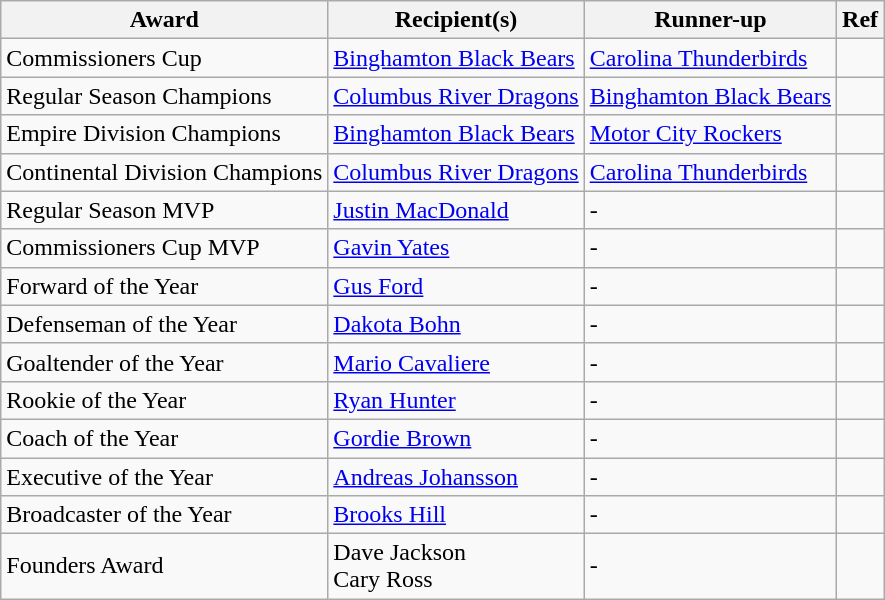<table class="wikitable">
<tr>
<th>Award</th>
<th>Recipient(s)</th>
<th>Runner-up</th>
<th>Ref</th>
</tr>
<tr>
<td>Commissioners Cup</td>
<td><a href='#'>Binghamton Black Bears</a></td>
<td><a href='#'>Carolina Thunderbirds</a></td>
<td></td>
</tr>
<tr>
<td>Regular Season Champions</td>
<td><a href='#'>Columbus River Dragons</a></td>
<td><a href='#'>Binghamton Black Bears</a></td>
<td></td>
</tr>
<tr>
<td>Empire Division Champions</td>
<td><a href='#'>Binghamton Black Bears</a></td>
<td><a href='#'>Motor City Rockers</a></td>
<td></td>
</tr>
<tr>
<td>Continental Division Champions</td>
<td><a href='#'>Columbus River Dragons</a></td>
<td><a href='#'>Carolina Thunderbirds</a></td>
<td></td>
</tr>
<tr>
<td>Regular Season MVP</td>
<td><a href='#'>Justin MacDonald</a> </td>
<td>-</td>
<td></td>
</tr>
<tr>
<td>Commissioners Cup MVP</td>
<td><a href='#'>Gavin Yates</a> </td>
<td>-</td>
<td></td>
</tr>
<tr>
<td>Forward of the Year</td>
<td><a href='#'>Gus Ford</a> </td>
<td>-</td>
<td></td>
</tr>
<tr>
<td>Defenseman of the Year</td>
<td><a href='#'>Dakota Bohn</a> </td>
<td>-</td>
<td></td>
</tr>
<tr>
<td>Goaltender of the Year</td>
<td><a href='#'>Mario Cavaliere</a> </td>
<td>-</td>
<td></td>
</tr>
<tr>
<td>Rookie of the Year</td>
<td><a href='#'>Ryan Hunter</a> </td>
<td>-</td>
<td></td>
</tr>
<tr>
<td>Coach of the Year</td>
<td><a href='#'>Gordie Brown</a> </td>
<td>-</td>
<td></td>
</tr>
<tr>
<td>Executive of the Year</td>
<td><a href='#'>Andreas Johansson</a> </td>
<td>-</td>
<td></td>
</tr>
<tr>
<td>Broadcaster of the Year</td>
<td><a href='#'>Brooks Hill</a> </td>
<td>-</td>
<td></td>
</tr>
<tr>
<td>Founders Award</td>
<td>Dave Jackson <br>Cary Ross </td>
<td>-</td>
<td></td>
</tr>
</table>
